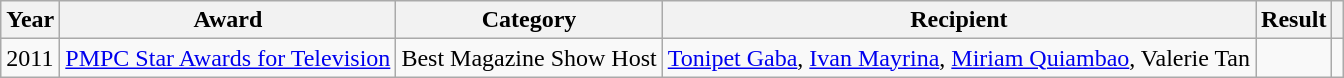<table class="wikitable">
<tr>
<th>Year</th>
<th>Award</th>
<th>Category</th>
<th>Recipient</th>
<th>Result</th>
<th></th>
</tr>
<tr>
<td>2011</td>
<td><a href='#'>PMPC Star Awards for Television</a></td>
<td>Best Magazine Show Host</td>
<td><a href='#'>Tonipet Gaba</a>, <a href='#'>Ivan Mayrina</a>, <a href='#'>Miriam Quiambao</a>, Valerie Tan</td>
<td></td>
<td></td>
</tr>
</table>
